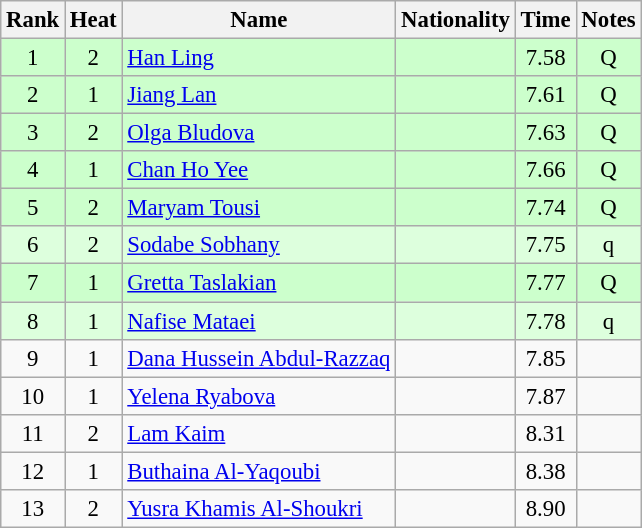<table class="wikitable sortable" style="text-align:center;font-size:95%">
<tr>
<th>Rank</th>
<th>Heat</th>
<th>Name</th>
<th>Nationality</th>
<th>Time</th>
<th>Notes</th>
</tr>
<tr bgcolor=ccffcc>
<td>1</td>
<td>2</td>
<td align=left><a href='#'>Han Ling</a></td>
<td align=left></td>
<td>7.58</td>
<td>Q</td>
</tr>
<tr bgcolor=ccffcc>
<td>2</td>
<td>1</td>
<td align=left><a href='#'>Jiang Lan</a></td>
<td align=left></td>
<td>7.61</td>
<td>Q</td>
</tr>
<tr bgcolor=ccffcc>
<td>3</td>
<td>2</td>
<td align=left><a href='#'>Olga Bludova</a></td>
<td align=left></td>
<td>7.63</td>
<td>Q</td>
</tr>
<tr bgcolor=ccffcc>
<td>4</td>
<td>1</td>
<td align=left><a href='#'>Chan Ho Yee</a></td>
<td align=left></td>
<td>7.66</td>
<td>Q</td>
</tr>
<tr bgcolor=ccffcc>
<td>5</td>
<td>2</td>
<td align=left><a href='#'>Maryam Tousi</a></td>
<td align=left></td>
<td>7.74</td>
<td>Q</td>
</tr>
<tr bgcolor=ddffdd>
<td>6</td>
<td>2</td>
<td align=left><a href='#'>Sodabe Sobhany</a></td>
<td align=left></td>
<td>7.75</td>
<td>q</td>
</tr>
<tr bgcolor=ccffcc>
<td>7</td>
<td>1</td>
<td align=left><a href='#'>Gretta Taslakian</a></td>
<td align=left></td>
<td>7.77</td>
<td>Q</td>
</tr>
<tr bgcolor=ddffdd>
<td>8</td>
<td>1</td>
<td align=left><a href='#'>Nafise Mataei</a></td>
<td align=left></td>
<td>7.78</td>
<td>q</td>
</tr>
<tr>
<td>9</td>
<td>1</td>
<td align=left><a href='#'>Dana Hussein Abdul-Razzaq</a></td>
<td align=left></td>
<td>7.85</td>
<td></td>
</tr>
<tr>
<td>10</td>
<td>1</td>
<td align=left><a href='#'>Yelena Ryabova</a></td>
<td align=left></td>
<td>7.87</td>
<td></td>
</tr>
<tr>
<td>11</td>
<td>2</td>
<td align=left><a href='#'>Lam Kaim</a></td>
<td align=left></td>
<td>8.31</td>
<td></td>
</tr>
<tr>
<td>12</td>
<td>1</td>
<td align=left><a href='#'>Buthaina Al-Yaqoubi</a></td>
<td align=left></td>
<td>8.38</td>
<td></td>
</tr>
<tr>
<td>13</td>
<td>2</td>
<td align=left><a href='#'>Yusra Khamis Al-Shoukri</a></td>
<td align=left></td>
<td>8.90</td>
<td></td>
</tr>
</table>
